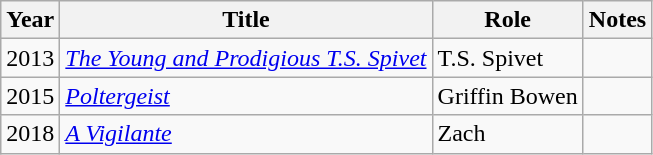<table class="wikitable sortable">
<tr>
<th>Year</th>
<th>Title</th>
<th>Role</th>
<th class="unsortable">Notes</th>
</tr>
<tr>
<td>2013</td>
<td><em><a href='#'>The Young and Prodigious T.S. Spivet</a></em></td>
<td>T.S. Spivet</td>
<td></td>
</tr>
<tr>
<td>2015</td>
<td><em><a href='#'>Poltergeist</a></em></td>
<td>Griffin Bowen</td>
<td></td>
</tr>
<tr>
<td>2018</td>
<td><em><a href='#'>A Vigilante</a></em></td>
<td>Zach</td>
<td></td>
</tr>
</table>
